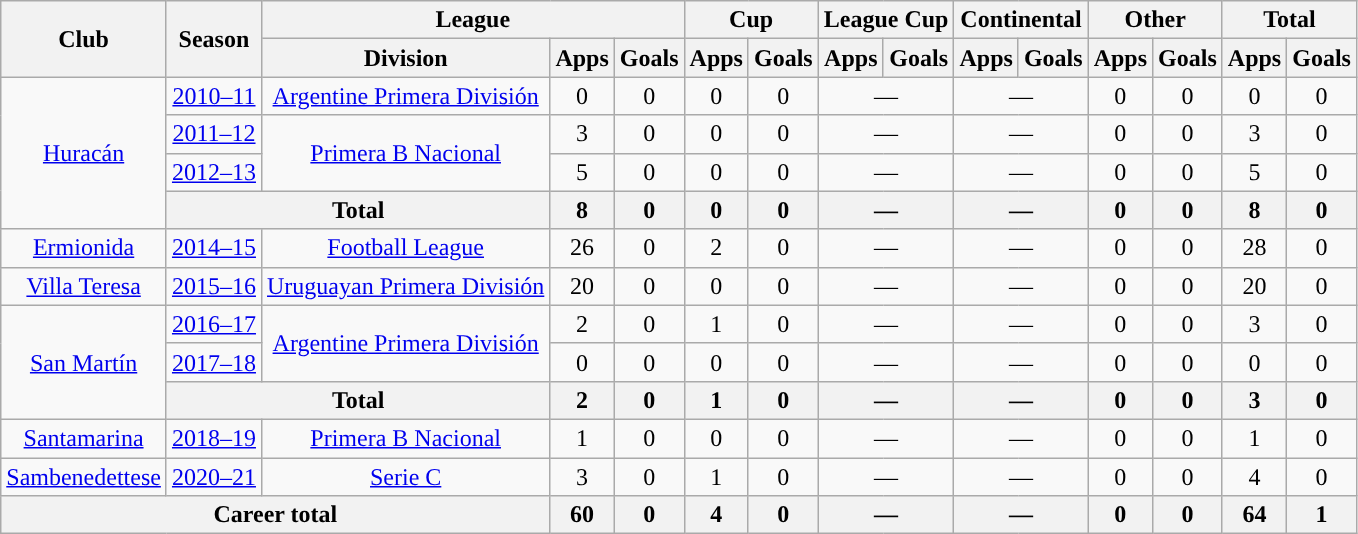<table class="wikitable" style="text-align:center">
<tr>
<th rowspan="2">Club</th>
<th rowspan="2">Season</th>
<th colspan="3">League</th>
<th colspan="2">Cup</th>
<th colspan="2">League Cup</th>
<th colspan="2">Continental</th>
<th colspan="2">Other</th>
<th colspan="2">Total</th>
</tr>
<tr>
<th>Division</th>
<th>Apps</th>
<th>Goals</th>
<th>Apps</th>
<th>Goals</th>
<th>Apps</th>
<th>Goals</th>
<th>Apps</th>
<th>Goals</th>
<th>Apps</th>
<th>Goals</th>
<th>Apps</th>
<th>Goals</th>
</tr>
<tr>
<td rowspan="4"><a href='#'>Huracán</a></td>
<td><a href='#'>2010–11</a></td>
<td rowspan="1"><a href='#'>Argentine Primera División</a></td>
<td>0</td>
<td>0</td>
<td>0</td>
<td>0</td>
<td colspan="2">—</td>
<td colspan="2">—</td>
<td>0</td>
<td>0</td>
<td>0</td>
<td>0</td>
</tr>
<tr>
<td><a href='#'>2011–12</a></td>
<td rowspan="2"><a href='#'>Primera B Nacional</a></td>
<td>3</td>
<td>0</td>
<td>0</td>
<td>0</td>
<td colspan="2">—</td>
<td colspan="2">—</td>
<td>0</td>
<td>0</td>
<td>3</td>
<td>0</td>
</tr>
<tr>
<td><a href='#'>2012–13</a></td>
<td>5</td>
<td>0</td>
<td>0</td>
<td>0</td>
<td colspan="2">—</td>
<td colspan="2">—</td>
<td>0</td>
<td>0</td>
<td>5</td>
<td>0</td>
</tr>
<tr>
<th colspan="2">Total</th>
<th>8</th>
<th>0</th>
<th>0</th>
<th>0</th>
<th colspan="2">—</th>
<th colspan="2">—</th>
<th>0</th>
<th>0</th>
<th>8</th>
<th>0</th>
</tr>
<tr>
<td rowspan="1"><a href='#'>Ermionida</a></td>
<td><a href='#'>2014–15</a></td>
<td rowspan="1"><a href='#'>Football League</a></td>
<td>26</td>
<td>0</td>
<td>2</td>
<td>0</td>
<td colspan="2">—</td>
<td colspan="2">—</td>
<td>0</td>
<td>0</td>
<td>28</td>
<td>0</td>
</tr>
<tr>
<td rowspan="1"><a href='#'>Villa Teresa</a></td>
<td><a href='#'>2015–16</a></td>
<td rowspan="1"><a href='#'>Uruguayan Primera División</a></td>
<td>20</td>
<td>0</td>
<td>0</td>
<td>0</td>
<td colspan="2">—</td>
<td colspan="2">—</td>
<td>0</td>
<td>0</td>
<td>20</td>
<td>0</td>
</tr>
<tr>
<td rowspan="3"><a href='#'>San Martín</a></td>
<td><a href='#'>2016–17</a></td>
<td rowspan="2"><a href='#'>Argentine Primera División</a></td>
<td>2</td>
<td>0</td>
<td>1</td>
<td>0</td>
<td colspan="2">—</td>
<td colspan="2">—</td>
<td>0</td>
<td>0</td>
<td>3</td>
<td>0</td>
</tr>
<tr>
<td><a href='#'>2017–18</a></td>
<td>0</td>
<td>0</td>
<td>0</td>
<td>0</td>
<td colspan="2">—</td>
<td colspan="2">—</td>
<td>0</td>
<td>0</td>
<td>0</td>
<td>0</td>
</tr>
<tr>
<th colspan="2">Total</th>
<th>2</th>
<th>0</th>
<th>1</th>
<th>0</th>
<th colspan="2">—</th>
<th colspan="2">—</th>
<th>0</th>
<th>0</th>
<th>3</th>
<th>0</th>
</tr>
<tr>
<td rowspan="1"><a href='#'>Santamarina</a></td>
<td><a href='#'>2018–19</a></td>
<td rowspan="1"><a href='#'>Primera B Nacional</a></td>
<td>1</td>
<td>0</td>
<td>0</td>
<td>0</td>
<td colspan="2">—</td>
<td colspan="2">—</td>
<td>0</td>
<td>0</td>
<td>1</td>
<td>0</td>
</tr>
<tr>
<td rowspan="1"><a href='#'>Sambenedettese</a></td>
<td><a href='#'>2020–21</a></td>
<td rowspan="1"><a href='#'>Serie C</a></td>
<td>3</td>
<td>0</td>
<td>1</td>
<td>0</td>
<td colspan="2">—</td>
<td colspan="2">—</td>
<td>0</td>
<td>0</td>
<td>4</td>
<td>0</td>
</tr>
<tr>
<th colspan="3">Career total</th>
<th>60</th>
<th>0</th>
<th>4</th>
<th>0</th>
<th colspan="2">—</th>
<th colspan="2">—</th>
<th>0</th>
<th>0</th>
<th>64</th>
<th>1</th>
</tr>
</table>
